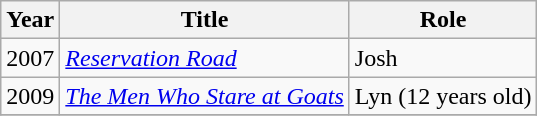<table class="wikitable">
<tr>
<th>Year</th>
<th>Title</th>
<th>Role</th>
</tr>
<tr>
<td>2007</td>
<td><em><a href='#'>Reservation Road</a></em></td>
<td>Josh </td>
</tr>
<tr>
<td>2009</td>
<td><em><a href='#'>The Men Who Stare at Goats</a></em></td>
<td>Lyn (12 years old)</td>
</tr>
<tr>
</tr>
</table>
